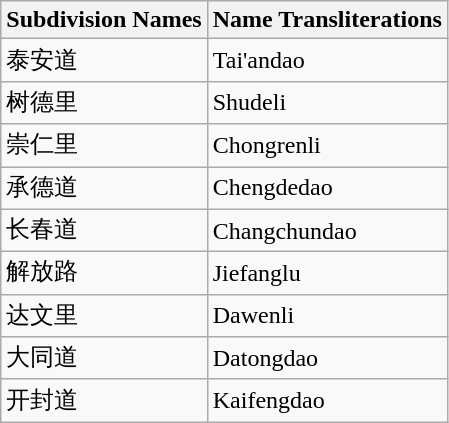<table class="wikitable sortable">
<tr>
<th>Subdivision Names</th>
<th>Name Transliterations</th>
</tr>
<tr>
<td>泰安道</td>
<td>Tai'andao</td>
</tr>
<tr>
<td>树德里</td>
<td>Shudeli</td>
</tr>
<tr>
<td>崇仁里</td>
<td>Chongrenli</td>
</tr>
<tr>
<td>承德道</td>
<td>Chengdedao</td>
</tr>
<tr>
<td>长春道</td>
<td>Changchundao</td>
</tr>
<tr>
<td>解放路</td>
<td>Jiefanglu</td>
</tr>
<tr>
<td>达文里</td>
<td>Dawenli</td>
</tr>
<tr>
<td>大同道</td>
<td>Datongdao</td>
</tr>
<tr>
<td>开封道</td>
<td>Kaifengdao</td>
</tr>
</table>
